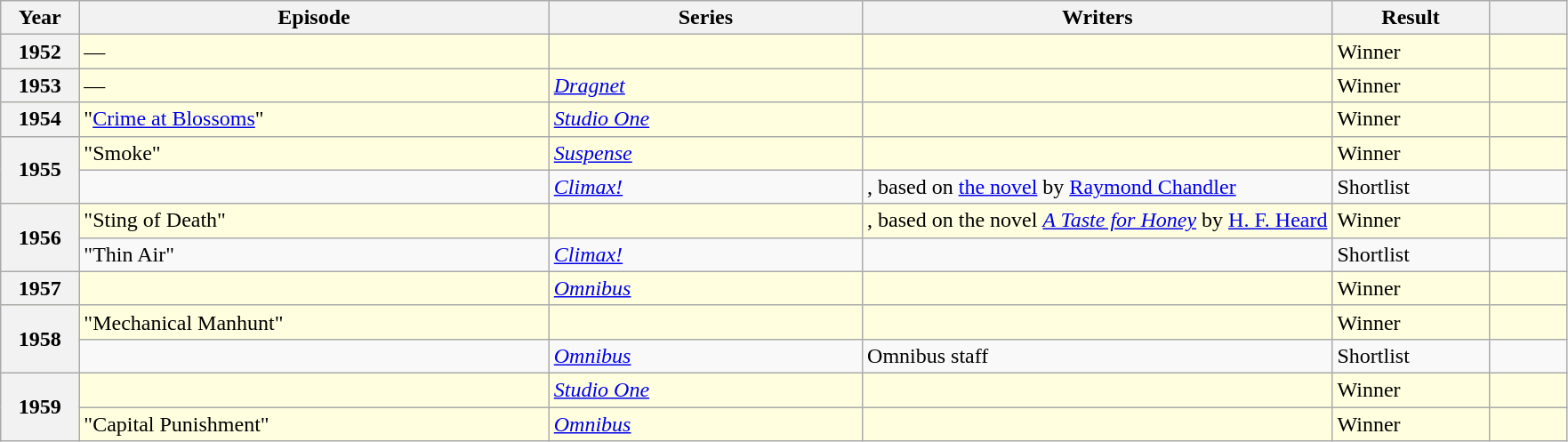<table class="wikitable sortable" style="wdith:100%">
<tr>
<th scope="col" width="5%">Year</th>
<th scope="col" width="30%">Episode</th>
<th scope="col" width="20%">Series</th>
<th scope="col" width="30%">Writers</th>
<th scope="col" width="10%">Result</th>
<th scope="col" width="5%"></th>
</tr>
<tr style="background:lightyellow;">
<th>1952</th>
<td>—</td>
<td></td>
<td></td>
<td>Winner</td>
<td></td>
</tr>
<tr style="background:lightyellow;">
<th>1953</th>
<td>—</td>
<td><em><a href='#'>Dragnet</a></em></td>
<td></td>
<td>Winner</td>
<td></td>
</tr>
<tr style="background:lightyellow;">
<th><strong>1954</strong></th>
<td>"<a href='#'>Crime at Blossoms</a>"</td>
<td><em><a href='#'>Studio One</a></em></td>
<td></td>
<td>Winner</td>
<td></td>
</tr>
<tr style="background:lightyellow;">
<th rowspan="2"><strong>1955</strong></th>
<td>"Smoke"</td>
<td><em><a href='#'>Suspense</a></em></td>
<td></td>
<td>Winner</td>
<td></td>
</tr>
<tr>
<td></td>
<td><em><a href='#'>Climax!</a></em></td>
<td>, based on <a href='#'>the novel</a> by <a href='#'>Raymond Chandler</a></td>
<td>Shortlist</td>
<td></td>
</tr>
<tr style="background:lightyellow;">
<th rowspan="2"><strong>1956</strong></th>
<td>"Sting of Death"</td>
<td></td>
<td>, based on the novel <em><a href='#'>A Taste for Honey</a></em> by <a href='#'>H. F. Heard</a></td>
<td>Winner</td>
<td></td>
</tr>
<tr>
<td>"Thin Air"</td>
<td><em><a href='#'>Climax!</a></em></td>
<td></td>
<td>Shortlist</td>
<td></td>
</tr>
<tr style="background:lightyellow;">
<th><strong>1957</strong></th>
<td></td>
<td><em><a href='#'>Omnibus</a></em></td>
<td></td>
<td>Winner</td>
<td></td>
</tr>
<tr style="background:lightyellow;">
<th rowspan="2"><strong>1958</strong></th>
<td>"Mechanical Manhunt"</td>
<td></td>
<td></td>
<td>Winner</td>
<td></td>
</tr>
<tr>
<td></td>
<td><em><a href='#'>Omnibus</a></em></td>
<td>Omnibus staff</td>
<td>Shortlist</td>
<td></td>
</tr>
<tr style="background:lightyellow;">
<th rowspan="2"><strong>1959</strong></th>
<td></td>
<td><em><a href='#'>Studio One</a></em></td>
<td></td>
<td>Winner</td>
<td></td>
</tr>
<tr style="background:lightyellow;">
<td>"Capital Punishment"</td>
<td><em><a href='#'>Omnibus</a></em></td>
<td></td>
<td>Winner</td>
<td></td>
</tr>
</table>
